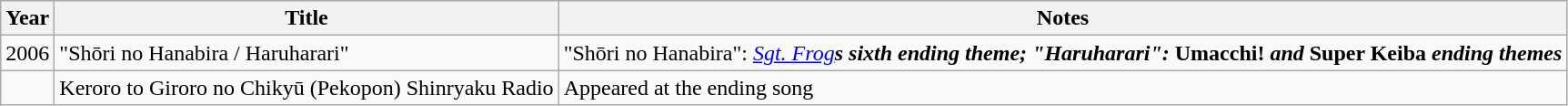<table class="wikitable">
<tr>
<th>Year</th>
<th>Title</th>
<th>Notes</th>
</tr>
<tr>
<td>2006</td>
<td>"Shōri no Hanabira / Haruharari"</td>
<td>"Shōri no Hanabira": <em><a href='#'>Sgt. Frog</a><strong>s sixth ending theme; "Haruharari": </em>Umacchi!<em> and </em>Super Keiba<em> ending themes</td>
</tr>
<tr>
<td></td>
<td></em>Keroro to Giroro no Chikyū (Pekopon) Shinryaku Radio<em></td>
<td>Appeared at the ending song</td>
</tr>
</table>
